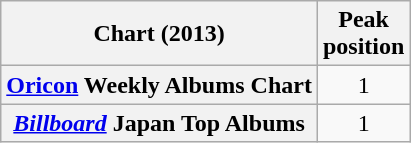<table class="wikitable plainrowheaders sortable" style="text-align:center;" border="1">
<tr>
<th scope="col">Chart (2013)</th>
<th scope="col">Peak<br>position</th>
</tr>
<tr>
<th scope="row"><a href='#'>Oricon</a> Weekly Albums Chart</th>
<td>1</td>
</tr>
<tr>
<th scope="row"><em><a href='#'>Billboard</a></em> Japan Top Albums</th>
<td>1</td>
</tr>
</table>
